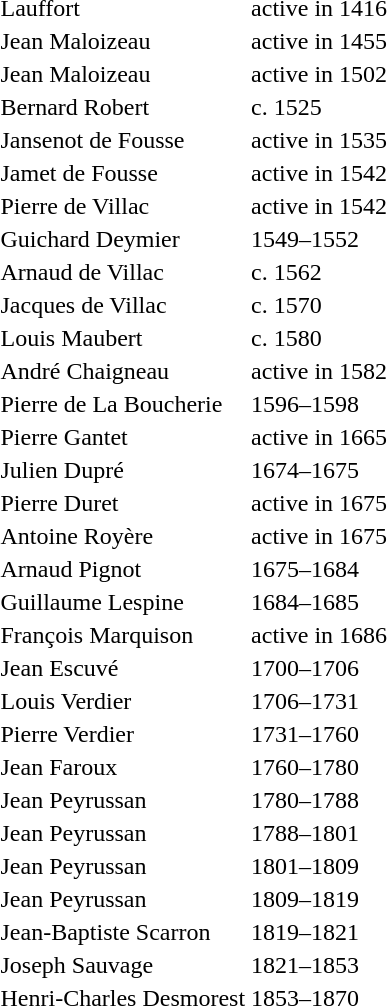<table>
<tr>
<td>Lauffort</td>
<td>active in 1416</td>
</tr>
<tr>
<td>Jean Maloizeau</td>
<td>active in 1455</td>
</tr>
<tr>
<td>Jean Maloizeau</td>
<td>active in 1502</td>
</tr>
<tr>
<td>Bernard Robert</td>
<td>c. 1525</td>
</tr>
<tr>
<td>Jansenot de Fousse</td>
<td>active in 1535</td>
</tr>
<tr>
<td>Jamet de Fousse</td>
<td>active in 1542</td>
</tr>
<tr>
<td>Pierre de Villac</td>
<td>active in 1542</td>
</tr>
<tr>
<td>Guichard Deymier</td>
<td>1549–1552</td>
</tr>
<tr>
<td>Arnaud de Villac</td>
<td>c. 1562</td>
</tr>
<tr>
<td>Jacques de Villac</td>
<td>c. 1570</td>
</tr>
<tr>
<td>Louis Maubert</td>
<td>c. 1580</td>
</tr>
<tr>
<td>André Chaigneau</td>
<td>active in 1582</td>
</tr>
<tr>
<td>Pierre de La Boucherie</td>
<td>1596–1598</td>
</tr>
<tr>
<td>Pierre Gantet</td>
<td>active in 1665</td>
</tr>
<tr>
<td>Julien Dupré</td>
<td>1674–1675</td>
</tr>
<tr>
<td>Pierre Duret</td>
<td>active in 1675</td>
</tr>
<tr>
<td>Antoine Royère</td>
<td>active in 1675</td>
</tr>
<tr>
<td>Arnaud Pignot</td>
<td>1675–1684</td>
</tr>
<tr>
<td>Guillaume Lespine</td>
<td>1684–1685</td>
</tr>
<tr>
<td>François Marquison</td>
<td>active in 1686</td>
</tr>
<tr>
<td>Jean Escuvé</td>
<td>1700–1706</td>
</tr>
<tr>
<td>Louis Verdier</td>
<td>1706–1731</td>
</tr>
<tr>
<td>Pierre Verdier</td>
<td>1731–1760</td>
</tr>
<tr>
<td>Jean Faroux</td>
<td>1760–1780</td>
</tr>
<tr>
<td>Jean Peyrussan</td>
<td>1780–1788</td>
</tr>
<tr>
<td>Jean Peyrussan</td>
<td>1788–1801</td>
</tr>
<tr>
<td>Jean Peyrussan</td>
<td>1801–1809</td>
</tr>
<tr>
<td>Jean Peyrussan</td>
<td>1809–1819</td>
</tr>
<tr>
<td>Jean-Baptiste Scarron</td>
<td>1819–1821</td>
</tr>
<tr>
<td>Joseph Sauvage</td>
<td>1821–1853</td>
</tr>
<tr>
<td>Henri-Charles Desmorest</td>
<td>1853–1870</td>
</tr>
</table>
